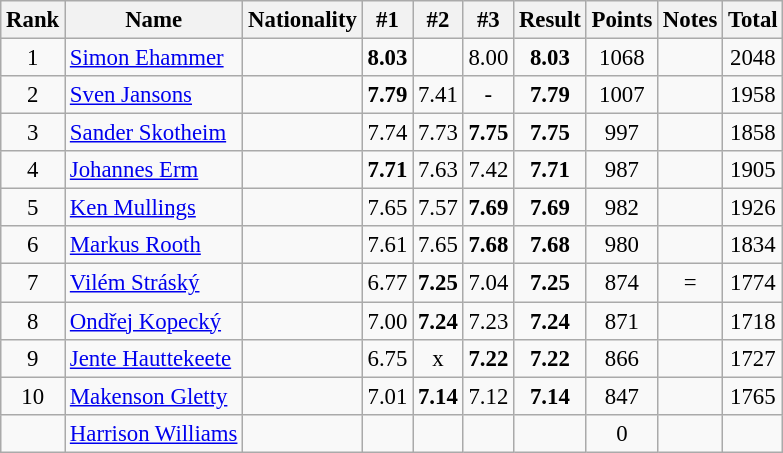<table class="wikitable sortable" style="text-align:center; font-size:95%">
<tr>
<th>Rank</th>
<th>Name</th>
<th>Nationality</th>
<th>#1</th>
<th>#2</th>
<th>#3</th>
<th>Result</th>
<th>Points</th>
<th>Notes</th>
<th>Total</th>
</tr>
<tr>
<td>1</td>
<td align="left"><a href='#'>Simon Ehammer</a></td>
<td align=left></td>
<td><strong>8.03</strong></td>
<td></td>
<td>8.00</td>
<td><strong>8.03</strong></td>
<td>1068</td>
<td></td>
<td>2048</td>
</tr>
<tr>
<td>2</td>
<td align="left"><a href='#'>Sven Jansons</a></td>
<td align=left></td>
<td><strong>7.79</strong></td>
<td>7.41</td>
<td>-</td>
<td><strong>7.79</strong></td>
<td>1007</td>
<td></td>
<td>1958</td>
</tr>
<tr>
<td>3</td>
<td align="left"><a href='#'>Sander Skotheim</a></td>
<td align=left></td>
<td>7.74</td>
<td>7.73</td>
<td><strong>7.75</strong></td>
<td><strong>7.75</strong></td>
<td>997</td>
<td></td>
<td>1858</td>
</tr>
<tr>
<td>4</td>
<td align="left"><a href='#'>Johannes Erm</a></td>
<td align=left></td>
<td><strong>7.71</strong></td>
<td>7.63</td>
<td>7.42</td>
<td><strong>7.71</strong></td>
<td>987</td>
<td></td>
<td>1905</td>
</tr>
<tr>
<td>5</td>
<td align="left"><a href='#'>Ken Mullings</a></td>
<td align=left></td>
<td>7.65</td>
<td>7.57</td>
<td><strong>7.69</strong></td>
<td><strong>7.69</strong></td>
<td>982</td>
<td></td>
<td>1926</td>
</tr>
<tr>
<td>6</td>
<td align="left"><a href='#'>Markus Rooth</a></td>
<td align=left></td>
<td>7.61</td>
<td>7.65</td>
<td><strong>7.68</strong></td>
<td><strong>7.68</strong></td>
<td>980</td>
<td></td>
<td>1834</td>
</tr>
<tr>
<td>7</td>
<td align="left"><a href='#'>Vilém Stráský</a></td>
<td align=left></td>
<td>6.77</td>
<td><strong>7.25</strong></td>
<td>7.04</td>
<td><strong>7.25</strong></td>
<td>874</td>
<td>=</td>
<td>1774</td>
</tr>
<tr>
<td>8</td>
<td align="left"><a href='#'>Ondřej Kopecký</a></td>
<td align=left></td>
<td>7.00</td>
<td><strong>7.24</strong></td>
<td>7.23</td>
<td><strong>7.24</strong></td>
<td>871</td>
<td></td>
<td>1718</td>
</tr>
<tr>
<td>9</td>
<td align="left"><a href='#'>Jente Hauttekeete</a></td>
<td align=left></td>
<td>6.75</td>
<td>x</td>
<td><strong>7.22</strong></td>
<td><strong>7.22</strong></td>
<td>866</td>
<td></td>
<td>1727</td>
</tr>
<tr>
<td>10</td>
<td align="left"><a href='#'>Makenson Gletty</a></td>
<td align=left></td>
<td>7.01</td>
<td><strong>7.14</strong></td>
<td>7.12</td>
<td><strong>7.14</strong></td>
<td>847</td>
<td></td>
<td>1765</td>
</tr>
<tr>
<td></td>
<td align="left"><a href='#'>Harrison Williams</a></td>
<td align=left></td>
<td></td>
<td></td>
<td></td>
<td></td>
<td>0</td>
<td></td>
<td></td>
</tr>
</table>
